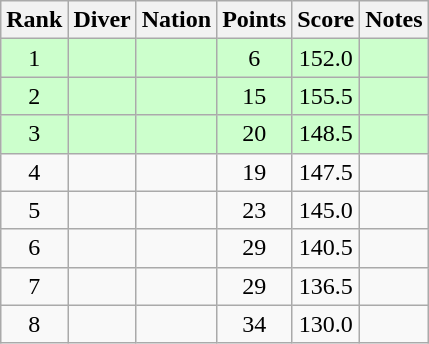<table class="wikitable sortable" style="text-align:center">
<tr>
<th>Rank</th>
<th>Diver</th>
<th>Nation</th>
<th>Points</th>
<th>Score</th>
<th>Notes</th>
</tr>
<tr style="background:#cfc;">
<td>1</td>
<td align=left></td>
<td align=left></td>
<td>6</td>
<td>152.0</td>
<td></td>
</tr>
<tr style="background:#cfc;">
<td>2</td>
<td align=left></td>
<td align=left></td>
<td>15</td>
<td>155.5</td>
<td></td>
</tr>
<tr style="background:#cfc;">
<td>3</td>
<td align=left></td>
<td align=left></td>
<td>20</td>
<td>148.5</td>
<td></td>
</tr>
<tr>
<td>4</td>
<td align=left></td>
<td align=left></td>
<td>19</td>
<td>147.5</td>
<td></td>
</tr>
<tr>
<td>5</td>
<td align=left></td>
<td align=left></td>
<td>23</td>
<td>145.0</td>
<td></td>
</tr>
<tr>
<td>6</td>
<td align=left></td>
<td align=left></td>
<td>29</td>
<td>140.5</td>
<td></td>
</tr>
<tr>
<td>7</td>
<td align=left></td>
<td align=left></td>
<td>29</td>
<td>136.5</td>
<td></td>
</tr>
<tr>
<td>8</td>
<td align=left></td>
<td align=left></td>
<td>34</td>
<td>130.0</td>
<td></td>
</tr>
</table>
